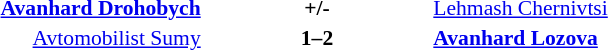<table width=100% cellspacing=1>
<tr>
<th width=20%></th>
<th width=12%></th>
<th width=20%></th>
<th></th>
</tr>
<tr style=font-size:90%>
<td align=right><strong><a href='#'>Avanhard Drohobych</a></strong></td>
<td align=center><strong>+/-</strong></td>
<td><a href='#'>Lehmash Chernivtsi</a></td>
</tr>
<tr style=font-size:90%>
<td align=right><a href='#'>Avtomobilist Sumy</a></td>
<td align=center><strong>1–2</strong></td>
<td><strong><a href='#'>Avanhard Lozova</a></strong></td>
</tr>
</table>
